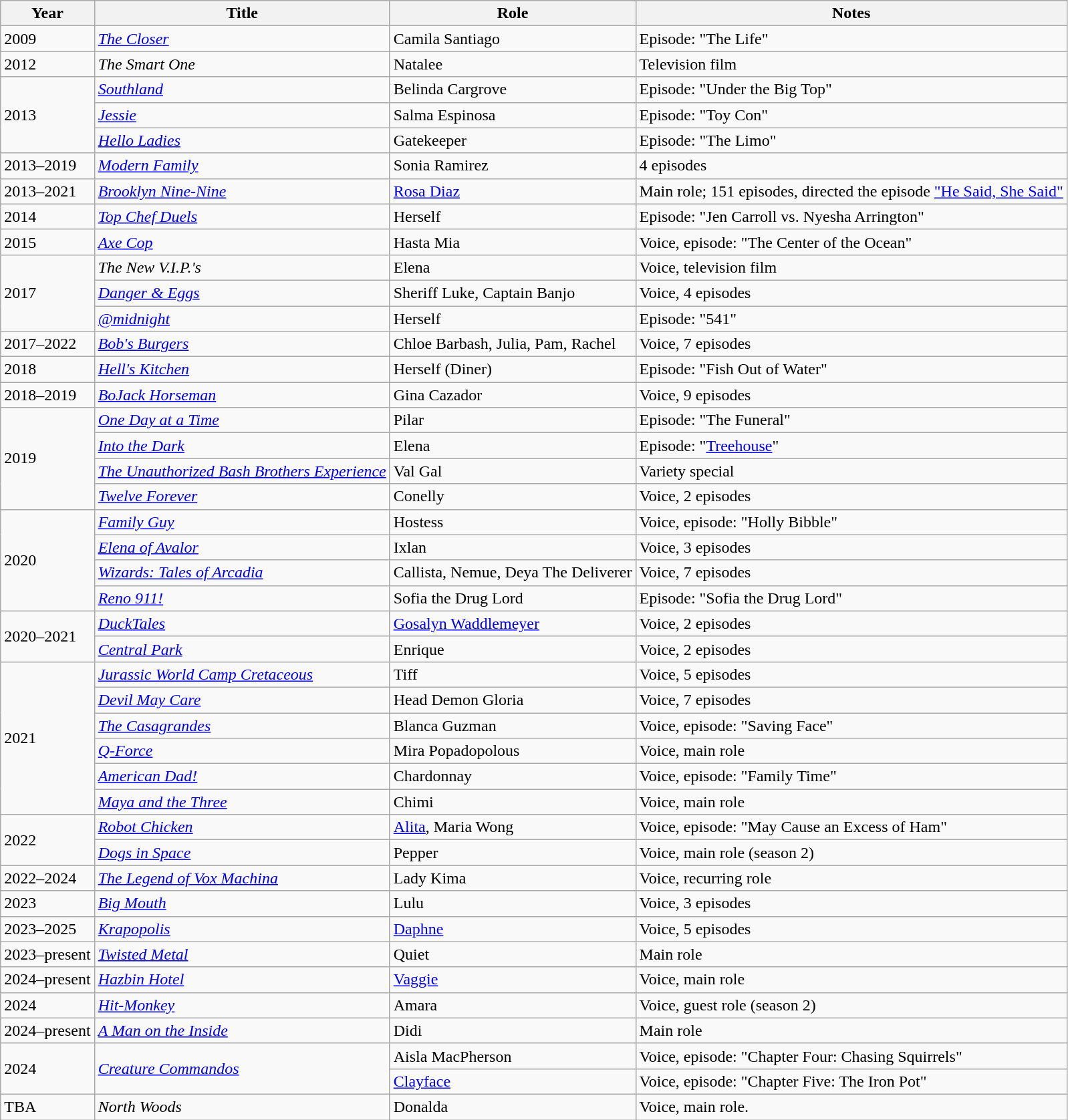<table class="wikitable sortable">
<tr>
<th>Year</th>
<th>Title</th>
<th>Role</th>
<th class="unsortable">Notes</th>
</tr>
<tr>
<td>2009</td>
<td><em><a href='#'>The Closer</a></em></td>
<td>Camila Santiago</td>
<td>Episode: "The Life"</td>
</tr>
<tr>
<td>2012</td>
<td><em>The Smart One</em></td>
<td>Natalee</td>
<td>Television film</td>
</tr>
<tr>
<td rowspan="3">2013</td>
<td><em><a href='#'>Southland</a></em></td>
<td>Belinda Cargrove</td>
<td>Episode: "Under the Big Top"</td>
</tr>
<tr>
<td><em><a href='#'>Jessie</a></em></td>
<td>Salma Espinosa</td>
<td>Episode: "Toy Con"</td>
</tr>
<tr>
<td><em><a href='#'>Hello Ladies</a></em></td>
<td>Gatekeeper</td>
<td>Episode: "The Limo"</td>
</tr>
<tr>
<td>2013–2019</td>
<td><em><a href='#'>Modern Family</a></em></td>
<td>Sonia Ramirez</td>
<td>4 episodes</td>
</tr>
<tr>
<td>2013–2021</td>
<td><em><a href='#'>Brooklyn Nine-Nine</a></em></td>
<td><a href='#'>Rosa Diaz</a></td>
<td>Main role; 151 episodes, directed the episode <a href='#'>"He Said, She Said"</a></td>
</tr>
<tr>
<td>2014</td>
<td><em><a href='#'>Top Chef Duels</a></em></td>
<td>Herself</td>
<td>Episode: "Jen Carroll vs. Nyesha Arrington"</td>
</tr>
<tr>
<td>2015</td>
<td><em><a href='#'>Axe Cop</a></em></td>
<td>Hasta Mia</td>
<td>Voice, episode: "The Center of the Ocean"</td>
</tr>
<tr>
<td rowspan="3">2017</td>
<td><em>The New V.I.P.'s</em></td>
<td>Elena</td>
<td>Voice, television film</td>
</tr>
<tr>
<td><em><a href='#'>Danger & Eggs</a></em></td>
<td>Sheriff Luke, Captain Banjo</td>
<td>Voice, 4 episodes</td>
</tr>
<tr>
<td><em><a href='#'>@midnight</a></em></td>
<td>Herself</td>
<td>Episode: "541"</td>
</tr>
<tr>
<td>2017–2022</td>
<td><em><a href='#'>Bob's Burgers</a></em></td>
<td>Chloe Barbash, Julia, Pam, Rachel</td>
<td>Voice, 7 episodes</td>
</tr>
<tr>
<td>2018</td>
<td><em><a href='#'>Hell's Kitchen</a></em></td>
<td>Herself (Diner)</td>
<td>Episode: "Fish Out of Water"</td>
</tr>
<tr>
<td>2018–2019</td>
<td><em><a href='#'>BoJack Horseman</a></em></td>
<td>Gina Cazador</td>
<td>Voice, 9 episodes</td>
</tr>
<tr>
<td rowspan="4">2019</td>
<td><em><a href='#'>One Day at a Time</a></em></td>
<td>Pilar</td>
<td>Episode: "The Funeral"</td>
</tr>
<tr>
<td><em><a href='#'>Into the Dark</a></em></td>
<td>Elena</td>
<td>Episode: "<a href='#'>Treehouse</a>"</td>
</tr>
<tr>
<td><em><a href='#'>The Unauthorized Bash Brothers Experience</a></em></td>
<td>Val Gal</td>
<td>Variety special</td>
</tr>
<tr>
<td><em><a href='#'>Twelve Forever</a></em></td>
<td>Conelly</td>
<td>Voice, 2 episodes</td>
</tr>
<tr>
<td rowspan="4">2020</td>
<td><em><a href='#'>Family Guy</a></em></td>
<td>Hostess</td>
<td>Voice, episode: "Holly Bibble"</td>
</tr>
<tr>
<td><em><a href='#'>Elena of Avalor</a></em></td>
<td>Ixlan</td>
<td>Voice, 3 episodes</td>
</tr>
<tr>
<td><em><a href='#'>Wizards: Tales of Arcadia</a></em></td>
<td>Callista, Nemue, Deya The Deliverer</td>
<td>Voice, 7 episodes</td>
</tr>
<tr>
<td><em><a href='#'>Reno 911!</a></em></td>
<td>Sofia the Drug Lord</td>
<td>Episode: "Sofia the Drug Lord"</td>
</tr>
<tr>
<td rowspan="2">2020–2021</td>
<td><em><a href='#'>DuckTales</a></em></td>
<td><a href='#'>Gosalyn Waddlemeyer</a></td>
<td>Voice, 2 episodes</td>
</tr>
<tr>
<td><em><a href='#'>Central Park</a></em></td>
<td>Enrique</td>
<td>Voice, 2 episodes</td>
</tr>
<tr>
<td rowspan="6">2021</td>
<td><em><a href='#'>Jurassic World Camp Cretaceous</a></em></td>
<td>Tiff</td>
<td>Voice, 5 episodes</td>
</tr>
<tr>
<td><em><a href='#'>Devil May Care</a></em></td>
<td>Head Demon Gloria</td>
<td>Voice, 7 episodes</td>
</tr>
<tr>
<td><em><a href='#'>The Casagrandes</a></em></td>
<td>Blanca Guzman</td>
<td>Voice, episode: "Saving Face"</td>
</tr>
<tr>
<td><em><a href='#'>Q-Force</a></em></td>
<td>Mira Popadopolous</td>
<td>Voice, main role</td>
</tr>
<tr>
<td><em><a href='#'>American Dad!</a></em></td>
<td>Chardonnay</td>
<td>Voice, episode: "Family Time"</td>
</tr>
<tr>
<td><em><a href='#'>Maya and the Three</a></em></td>
<td>Chimi</td>
<td>Voice, main role</td>
</tr>
<tr>
<td rowspan="2">2022</td>
<td><em><a href='#'>Robot Chicken</a></em></td>
<td><a href='#'>Alita</a>, Maria Wong</td>
<td>Voice, episode: "May Cause an Excess of Ham"</td>
</tr>
<tr>
<td><em><a href='#'>Dogs in Space</a></em></td>
<td>Pepper</td>
<td>Voice, main role (season 2)</td>
</tr>
<tr>
<td>2022–2024</td>
<td><em><a href='#'>The Legend of Vox Machina</a></em></td>
<td>Lady Kima</td>
<td>Voice, recurring role</td>
</tr>
<tr>
<td>2023</td>
<td><em><a href='#'>Big Mouth</a></em></td>
<td>Lulu</td>
<td>Voice, 3 episodes</td>
</tr>
<tr>
<td>2023–2025</td>
<td><em><a href='#'>Krapopolis</a></em></td>
<td><a href='#'>Daphne</a></td>
<td>Voice, 5 episodes</td>
</tr>
<tr>
<td>2023–present</td>
<td><em><a href='#'>Twisted Metal</a></em></td>
<td>Quiet</td>
<td>Main role</td>
</tr>
<tr>
<td>2024–present</td>
<td><em><a href='#'>Hazbin Hotel</a></em></td>
<td><a href='#'>Vaggie</a></td>
<td>Voice, main role</td>
</tr>
<tr>
<td>2024</td>
<td><em><a href='#'>Hit-Monkey</a></em></td>
<td>Amara</td>
<td>Voice, guest role (season 2)</td>
</tr>
<tr>
<td>2024–present</td>
<td><em><a href='#'>A Man on the Inside</a></em></td>
<td>Didi</td>
<td>Main role</td>
</tr>
<tr>
<td rowspan="2">2024</td>
<td rowspan="2"><em><a href='#'>Creature Commandos</a></em></td>
<td>Aisla MacPherson</td>
<td>Voice, episode: "Chapter Four: Chasing Squirrels"</td>
</tr>
<tr>
<td><a href='#'>Clayface</a></td>
<td>Voice, episode: "Chapter Five: The Iron Pot"</td>
</tr>
<tr>
<td>TBA</td>
<td><em>North Woods</em></td>
<td>Donalda</td>
<td>Voice, main role.</td>
</tr>
</table>
